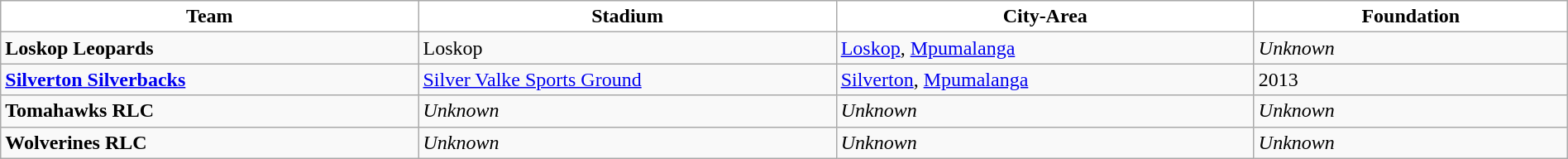<table class="wikitable" style="width:100%; text-align:left">
<tr>
<th style="background:white; width:20%">Team</th>
<th style="background:white; width:20%">Stadium</th>
<th style="background:white; width:20%">City-Area</th>
<th style="background:white; width:15%; text-align:centre">Foundation</th>
</tr>
<tr>
<td> <strong>Loskop Leopards</strong></td>
<td>Loskop</td>
<td><a href='#'>Loskop</a>, <a href='#'>Mpumalanga</a></td>
<td><em>Unknown</em></td>
</tr>
<tr>
<td> <strong><a href='#'>Silverton Silverbacks</a></strong></td>
<td><a href='#'>Silver Valke Sports Ground</a></td>
<td><a href='#'>Silverton</a>, <a href='#'>Mpumalanga</a></td>
<td>2013</td>
</tr>
<tr>
<td> <strong>Tomahawks RLC</strong></td>
<td><em>Unknown</em></td>
<td><em>Unknown</em></td>
<td><em>Unknown</em></td>
</tr>
<tr>
<td> <strong>Wolverines RLC</strong></td>
<td><em>Unknown</em></td>
<td><em>Unknown</em></td>
<td><em>Unknown</em></td>
</tr>
</table>
